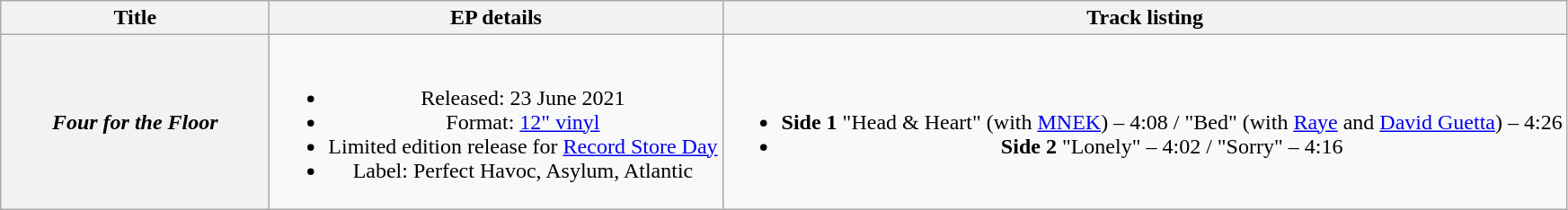<table class="wikitable plainrowheaders" style="text-align:center;">
<tr>
<th scope="col" style="width:12em;">Title</th>
<th scope="col">EP details</th>
<th scope="col">Track listing</th>
</tr>
<tr>
<th scope="row"><em>Four for the Floor</em></th>
<td><br><ul><li>Released: 23 June 2021</li><li>Format: <a href='#'>12" vinyl</a></li><li>Limited edition release for <a href='#'>Record Store Day</a></li><li>Label: Perfect Havoc, Asylum, Atlantic</li></ul></td>
<td><br><ul><li><strong>Side 1</strong> "Head & Heart" (with <a href='#'>MNEK</a>) – 4:08 / "Bed" (with <a href='#'>Raye</a> and <a href='#'>David Guetta</a>) – 4:26</li><li><strong>Side 2</strong> "Lonely" – 4:02 / "Sorry" – 4:16</li></ul></td>
</tr>
</table>
